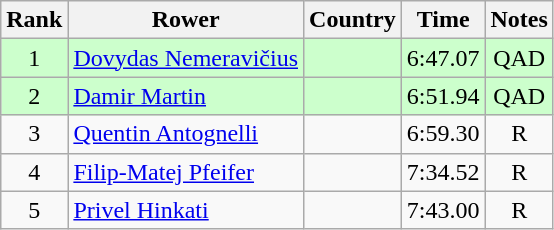<table class="wikitable" style="text-align:center">
<tr>
<th>Rank</th>
<th>Rower</th>
<th>Country</th>
<th>Time</th>
<th>Notes</th>
</tr>
<tr bgcolor=ccffcc>
<td>1</td>
<td align="left"><a href='#'>Dovydas Nemeravičius</a></td>
<td align="left"></td>
<td>6:47.07</td>
<td>QAD</td>
</tr>
<tr bgcolor=ccffcc>
<td>2</td>
<td align="left"><a href='#'>Damir Martin</a></td>
<td align="left"></td>
<td>6:51.94</td>
<td>QAD</td>
</tr>
<tr>
<td>3</td>
<td align="left"><a href='#'>Quentin Antognelli</a></td>
<td align="left"></td>
<td>6:59.30</td>
<td>R</td>
</tr>
<tr>
<td>4</td>
<td align="left"><a href='#'>Filip-Matej Pfeifer</a></td>
<td align="left"></td>
<td>7:34.52</td>
<td>R</td>
</tr>
<tr>
<td>5</td>
<td align="left"><a href='#'>Privel Hinkati</a></td>
<td align="left"></td>
<td>7:43.00</td>
<td>R</td>
</tr>
</table>
